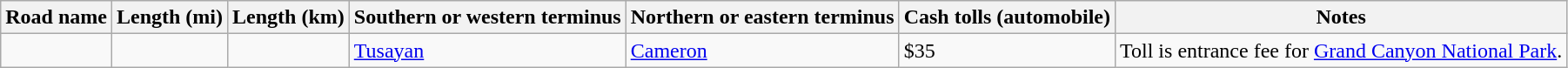<table class=wikitable>
<tr>
<th scope=col>Road name</th>
<th scope=col>Length (mi)</th>
<th scope=col>Length (km)</th>
<th scope=col>Southern or western terminus</th>
<th scope=col>Northern or eastern terminus</th>
<th scope=col>Cash tolls (automobile)</th>
<th scope=col>Notes</th>
</tr>
<tr>
<td></td>
<td></td>
<td></td>
<td><a href='#'>Tusayan</a></td>
<td><a href='#'>Cameron</a></td>
<td>$35</td>
<td>Toll is entrance fee for <a href='#'>Grand Canyon National Park</a>.</td>
</tr>
</table>
